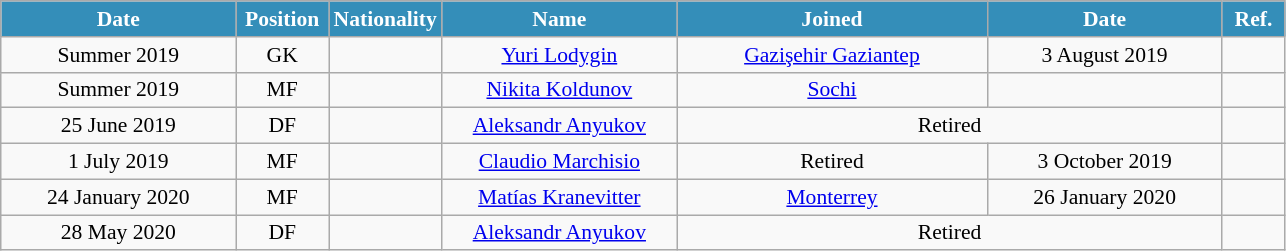<table class="wikitable"  style="text-align:center; font-size:90%; ">
<tr>
<th style="background:#348EB9; color:white; width:150px;">Date</th>
<th style="background:#348EB9; color:white; width:55px;">Position</th>
<th style="background:#348EB9; color:white; width:55px;">Nationality</th>
<th style="background:#348EB9; color:white; width:150px;">Name</th>
<th style="background:#348EB9; color:white; width:200px;">Joined</th>
<th style="background:#348EB9; color:white; width:150px;">Date</th>
<th style="background:#348EB9; color:white; width:35px;">Ref.</th>
</tr>
<tr>
<td>Summer 2019</td>
<td>GK</td>
<td></td>
<td><a href='#'>Yuri Lodygin</a></td>
<td><a href='#'>Gazişehir Gaziantep</a></td>
<td>3 August 2019</td>
<td></td>
</tr>
<tr>
<td>Summer 2019</td>
<td>MF</td>
<td></td>
<td><a href='#'>Nikita Koldunov</a></td>
<td><a href='#'>Sochi</a></td>
<td></td>
<td></td>
</tr>
<tr>
<td>25 June 2019</td>
<td>DF</td>
<td></td>
<td><a href='#'>Aleksandr Anyukov</a></td>
<td colspan="2">Retired</td>
<td></td>
</tr>
<tr>
<td>1 July 2019</td>
<td>MF</td>
<td></td>
<td><a href='#'>Claudio Marchisio</a></td>
<td>Retired</td>
<td>3 October 2019</td>
<td></td>
</tr>
<tr>
<td>24 January 2020</td>
<td>MF</td>
<td></td>
<td><a href='#'>Matías Kranevitter</a></td>
<td><a href='#'>Monterrey</a></td>
<td>26 January 2020</td>
<td></td>
</tr>
<tr>
<td>28 May 2020</td>
<td>DF</td>
<td></td>
<td><a href='#'>Aleksandr Anyukov</a></td>
<td colspan="2">Retired</td>
<td></td>
</tr>
</table>
